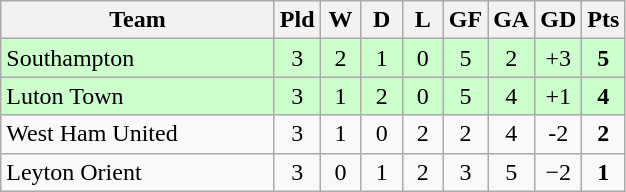<table class="wikitable" style="text-align:center">
<tr>
<th width=175>Team</th>
<th style="width:20px;" abbr="Played">Pld</th>
<th style="width:20px;" abbr="Won">W</th>
<th style="width:20px;" abbr="Drawn">D</th>
<th style="width:20px;" abbr="Lost">L</th>
<th style="width:20px;" abbr="Goals for">GF</th>
<th style="width:20px;" abbr="Goals against">GA</th>
<th style="width:20px;" abbr="Goal difference">GD</th>
<th style="width:20px;" abbr="Points">Pts</th>
</tr>
<tr style="background:#cfc;">
<td align=left> Southampton</td>
<td>3</td>
<td>2</td>
<td>1</td>
<td>0</td>
<td>5</td>
<td>2</td>
<td>+3</td>
<td><strong>5</strong></td>
</tr>
<tr style="background:#cfc;">
<td align=left> Luton Town</td>
<td>3</td>
<td>1</td>
<td>2</td>
<td>0</td>
<td>5</td>
<td>4</td>
<td>+1</td>
<td><strong>4</strong></td>
</tr>
<tr>
<td align=left> West Ham United</td>
<td>3</td>
<td>1</td>
<td>0</td>
<td>2</td>
<td>2</td>
<td>4</td>
<td>-2</td>
<td><strong>2</strong></td>
</tr>
<tr>
<td align=left> Leyton Orient</td>
<td>3</td>
<td>0</td>
<td>1</td>
<td>2</td>
<td>3</td>
<td>5</td>
<td>−2</td>
<td><strong>1</strong></td>
</tr>
</table>
